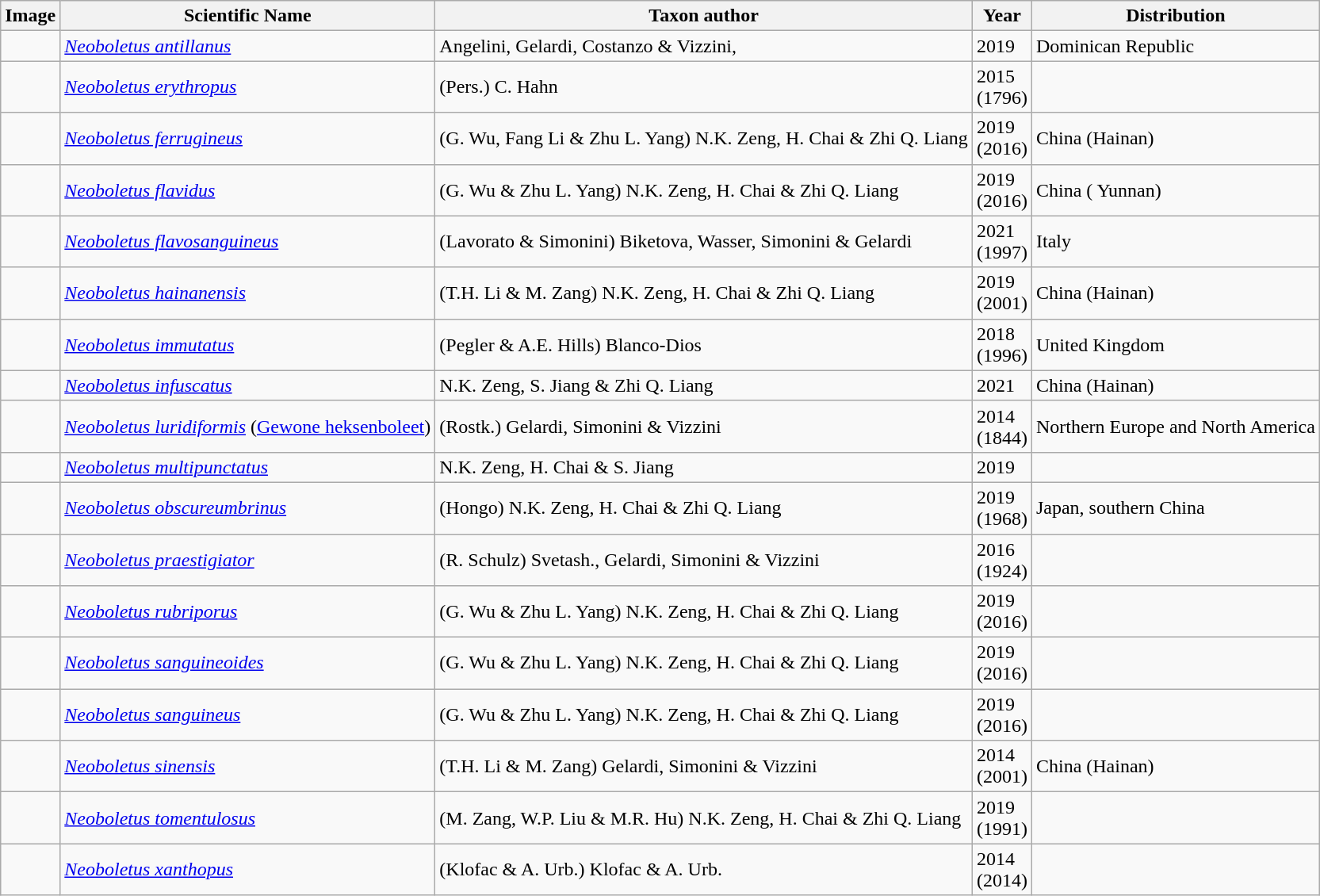<table class="wikitable sortable">
<tr>
<th>Image</th>
<th>Scientific Name</th>
<th>Taxon author</th>
<th>Year</th>
<th>Distribution</th>
</tr>
<tr>
<td></td>
<td><em><a href='#'>Neoboletus antillanus</a></em></td>
<td>Angelini, Gelardi, Costanzo & Vizzini,</td>
<td>2019</td>
<td>Dominican Republic</td>
</tr>
<tr>
<td></td>
<td><em><a href='#'>Neoboletus erythropus</a></em></td>
<td>(Pers.) C. Hahn</td>
<td>2015<br>(1796)</td>
<td></td>
</tr>
<tr>
<td></td>
<td><em><a href='#'>Neoboletus ferrugineus</a></em></td>
<td>(G. Wu, Fang Li & Zhu L. Yang) N.K. Zeng, H. Chai & Zhi Q. Liang</td>
<td>2019<br>(2016)</td>
<td>China (Hainan)</td>
</tr>
<tr>
<td></td>
<td><em><a href='#'>Neoboletus flavidus</a></em></td>
<td>(G. Wu & Zhu L. Yang) N.K. Zeng, H. Chai & Zhi Q. Liang</td>
<td>2019<br>(2016)</td>
<td>China ( Yunnan)</td>
</tr>
<tr>
<td></td>
<td><em><a href='#'>Neoboletus flavosanguineus</a></em></td>
<td>(Lavorato & Simonini) Biketova, Wasser, Simonini & Gelardi</td>
<td>2021<br>(1997)</td>
<td>Italy</td>
</tr>
<tr>
<td></td>
<td><em><a href='#'>Neoboletus hainanensis</a></em></td>
<td>(T.H. Li & M. Zang) N.K. Zeng, H. Chai & Zhi Q. Liang</td>
<td>2019<br>(2001)</td>
<td>China (Hainan)</td>
</tr>
<tr>
<td></td>
<td><em><a href='#'>Neoboletus immutatus</a></em></td>
<td>(Pegler & A.E. Hills) Blanco-Dios</td>
<td>2018<br>(1996)</td>
<td>United Kingdom</td>
</tr>
<tr>
<td></td>
<td><em><a href='#'>Neoboletus infuscatus</a></em></td>
<td>N.K. Zeng, S. Jiang & Zhi Q. Liang</td>
<td>2021</td>
<td>China (Hainan)</td>
</tr>
<tr>
<td></td>
<td><em><a href='#'>Neoboletus luridiformis</a></em> (<a href='#'>Gewone heksenboleet</a>)</td>
<td>(Rostk.) Gelardi, Simonini & Vizzini</td>
<td>2014<br>(1844)</td>
<td>Northern Europe and North America</td>
</tr>
<tr>
<td></td>
<td><em><a href='#'>Neoboletus multipunctatus</a></em></td>
<td>N.K. Zeng, H. Chai & S. Jiang</td>
<td>2019</td>
<td></td>
</tr>
<tr>
<td></td>
<td><em><a href='#'>Neoboletus obscureumbrinus</a></em></td>
<td>(Hongo) N.K. Zeng, H. Chai & Zhi Q. Liang</td>
<td>2019<br>(1968)</td>
<td>Japan, southern China</td>
</tr>
<tr>
<td></td>
<td><em><a href='#'>Neoboletus praestigiator</a></em></td>
<td>(R. Schulz) Svetash., Gelardi, Simonini & Vizzini</td>
<td>2016<br>(1924)</td>
<td></td>
</tr>
<tr>
<td></td>
<td><em><a href='#'>Neoboletus rubriporus</a></em></td>
<td>(G. Wu & Zhu L. Yang) N.K. Zeng, H. Chai & Zhi Q. Liang</td>
<td>2019<br>(2016)</td>
<td></td>
</tr>
<tr>
<td></td>
<td><em><a href='#'>Neoboletus sanguineoides</a></em></td>
<td>(G. Wu & Zhu L. Yang) N.K. Zeng, H. Chai & Zhi Q. Liang</td>
<td>2019<br>(2016)</td>
<td></td>
</tr>
<tr>
<td></td>
<td><em><a href='#'>Neoboletus sanguineus</a></em></td>
<td>(G. Wu & Zhu L. Yang) N.K. Zeng, H. Chai & Zhi Q. Liang</td>
<td>2019<br>(2016)</td>
<td></td>
</tr>
<tr>
<td></td>
<td><em><a href='#'>Neoboletus sinensis</a></em></td>
<td>(T.H. Li & M. Zang) Gelardi, Simonini & Vizzini</td>
<td>2014<br>(2001)</td>
<td>China (Hainan)</td>
</tr>
<tr>
<td></td>
<td><em><a href='#'>Neoboletus tomentulosus</a></em></td>
<td>(M. Zang, W.P. Liu & M.R. Hu) N.K. Zeng, H. Chai & Zhi Q. Liang</td>
<td>2019<br>(1991)</td>
<td></td>
</tr>
<tr>
<td></td>
<td><em><a href='#'>Neoboletus xanthopus</a></em></td>
<td>(Klofac & A. Urb.) Klofac & A. Urb.</td>
<td>2014<br>(2014)</td>
<td></td>
</tr>
</table>
